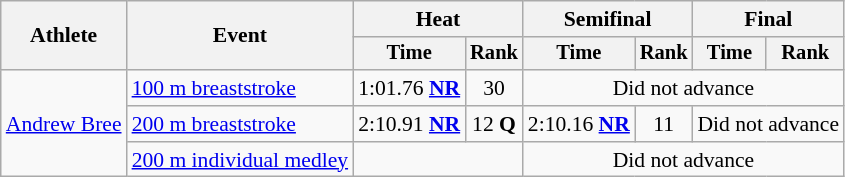<table class=wikitable style="font-size:90%">
<tr>
<th rowspan="2">Athlete</th>
<th rowspan="2">Event</th>
<th colspan="2">Heat</th>
<th colspan="2">Semifinal</th>
<th colspan="2">Final</th>
</tr>
<tr style="font-size:95%">
<th>Time</th>
<th>Rank</th>
<th>Time</th>
<th>Rank</th>
<th>Time</th>
<th>Rank</th>
</tr>
<tr align=center>
<td align=left rowspan=3><a href='#'>Andrew Bree</a></td>
<td align=left><a href='#'>100 m breaststroke</a></td>
<td>1:01.76 <strong><a href='#'>NR</a></strong></td>
<td>30</td>
<td colspan=4>Did not advance</td>
</tr>
<tr align=center>
<td align=left><a href='#'>200 m breaststroke</a></td>
<td>2:10.91 <strong><a href='#'>NR</a></strong></td>
<td>12 <strong>Q</strong></td>
<td>2:10.16 <strong><a href='#'>NR</a></strong></td>
<td>11</td>
<td colspan=2>Did not advance</td>
</tr>
<tr align=center>
<td align=left><a href='#'>200 m individual medley</a></td>
<td colspan=2></td>
<td colspan=4>Did not advance</td>
</tr>
</table>
